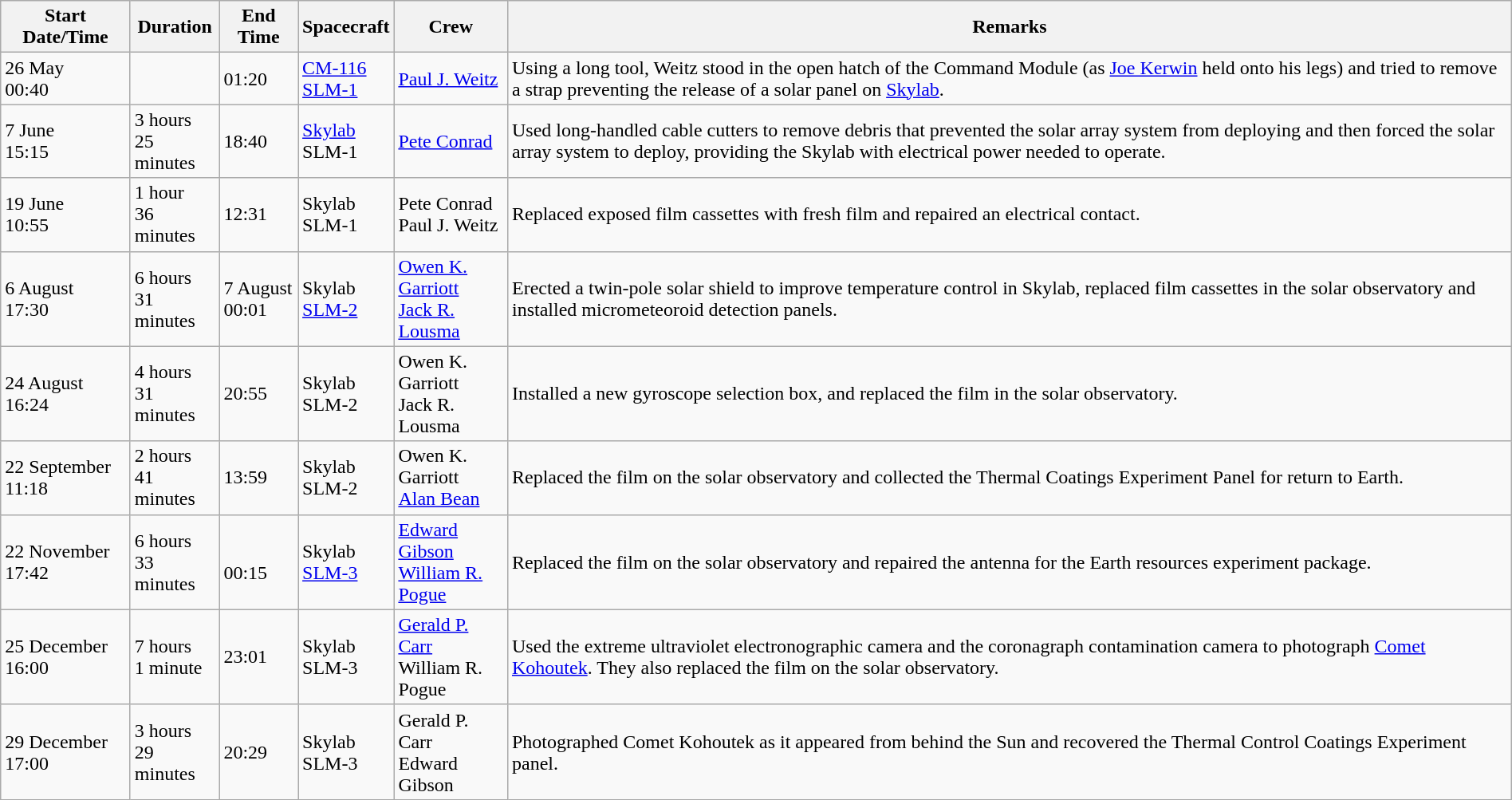<table class="wikitable" width="100%">
<tr>
<th>Start Date/Time</th>
<th>Duration</th>
<th>End Time</th>
<th>Spacecraft</th>
<th>Crew</th>
<th>Remarks</th>
</tr>
<tr>
<td>26 May<br>00:40</td>
<td></td>
<td>01:20</td>
<td><a href='#'>CM-116</a><br><a href='#'>SLM-1</a></td>
<td><a href='#'>Paul J. Weitz</a></td>
<td>Using a  long tool, Weitz stood in the open hatch of the Command Module (as <a href='#'>Joe Kerwin</a> held onto his legs) and tried to remove a strap preventing the release of a solar panel on <a href='#'>Skylab</a>.</td>
</tr>
<tr>
<td>7 June<br>15:15</td>
<td>3 hours<br>25 minutes</td>
<td>18:40</td>
<td><a href='#'>Skylab</a><br>SLM-1</td>
<td><a href='#'>Pete Conrad</a><br></td>
<td>Used long-handled cable cutters to remove debris that prevented the solar array system from deploying and then forced the solar array system to deploy, providing the Skylab with electrical power needed to operate.</td>
</tr>
<tr>
<td>19 June<br>10:55</td>
<td>1 hour<br>36 minutes</td>
<td>12:31</td>
<td>Skylab<br>SLM-1</td>
<td>Pete Conrad<br>Paul J. Weitz</td>
<td>Replaced exposed film cassettes with fresh film and repaired an electrical contact.</td>
</tr>
<tr>
<td>6 August<br>17:30</td>
<td>6 hours<br>31 minutes</td>
<td>7 August<br>00:01</td>
<td>Skylab<br><a href='#'>SLM-2</a></td>
<td><a href='#'>Owen K. Garriott</a><br><a href='#'>Jack R. Lousma</a></td>
<td>Erected a twin-pole solar shield to improve temperature control in Skylab, replaced film cassettes in the solar observatory and installed micrometeoroid detection panels.</td>
</tr>
<tr>
<td>24 August<br>16:24</td>
<td>4 hours<br>31 minutes</td>
<td>20:55</td>
<td>Skylab<br>SLM-2</td>
<td>Owen K. Garriott<br>Jack R. Lousma</td>
<td>Installed a new gyroscope selection box, and replaced the film in the solar observatory.</td>
</tr>
<tr>
<td nowrap>22 September<br>11:18</td>
<td>2 hours<br>41 minutes</td>
<td>13:59</td>
<td>Skylab<br>SLM-2</td>
<td>Owen K. Garriott<br><a href='#'>Alan Bean</a></td>
<td>Replaced the film on the solar observatory and collected the Thermal Coatings Experiment Panel for return to Earth.</td>
</tr>
<tr>
<td>22 November<br>17:42</td>
<td>6 hours<br>33 minutes</td>
<td><br>00:15</td>
<td>Skylab<br><a href='#'>SLM-3</a></td>
<td><a href='#'>Edward Gibson</a><br><a href='#'>William R. Pogue</a></td>
<td>Replaced the film on the solar observatory and repaired the antenna for the Earth resources experiment package.</td>
</tr>
<tr>
<td>25 December<br>16:00</td>
<td>7 hours<br>1 minute</td>
<td>23:01</td>
<td>Skylab<br>SLM-3</td>
<td><a href='#'>Gerald P. Carr</a><br>William R. Pogue</td>
<td>Used the extreme ultraviolet electronographic camera and the coronagraph contamination camera to photograph <a href='#'>Comet Kohoutek</a>. They also replaced the film on the solar observatory.</td>
</tr>
<tr>
<td>29 December<br>17:00</td>
<td>3 hours<br>29 minutes</td>
<td>20:29</td>
<td>Skylab<br>SLM-3</td>
<td>Gerald P. Carr<br>Edward Gibson</td>
<td>Photographed Comet Kohoutek as it appeared from behind the Sun and recovered the Thermal Control Coatings Experiment panel.</td>
</tr>
</table>
